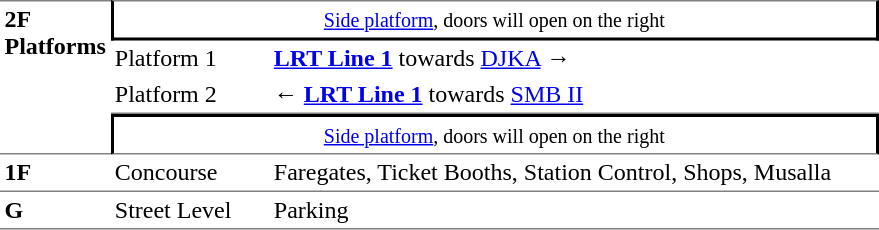<table table border=0 cellspacing=0 cellpadding=3>
<tr>
<td style="border-top:solid 1px gray;border-bottom:solid 1px gray;" rowspan=4 valign=top><strong>2F<br>Platforms</strong></td>
<td style="border-top:solid 1px gray;border-right:solid 2px black;border-left:solid 2px black;border-bottom:solid 2px black;text-align:center;" colspan=2><small><a href='#'>Side platform</a>, doors will open on the right</small></td>
</tr>
<tr>
<td>Platform 1</td>
<td> <a href='#'><strong>LRT Line 1</strong></a> towards <a href='#'>DJKA</a> →</td>
</tr>
<tr>
<td style="border-bottom:solid 1px gray;">Platform 2</td>
<td style="border-bottom:solid 1px gray;">←  <a href='#'><strong>LRT Line 1</strong></a> towards <a href='#'>SMB II</a></td>
</tr>
<tr>
<td style="border-top:solid 2px black;border-right:solid 2px black;border-left:solid 2px black;border-bottom:solid 1px gray;text-align:center;" colspan=2><small><a href='#'>Side platform</a>, doors will open on the right</small></td>
</tr>
<tr>
<td style="border-bottom:solid 1px gray;" width=50 valign=top><strong>1F</strong></td>
<td style="border-bottom:solid 1px gray;" width=100 valign=top>Concourse</td>
<td style="border-bottom:solid 1px gray;" width=400 valign=top>Faregates, Ticket Booths, Station Control, Shops, Musalla</td>
</tr>
<tr>
<td style="border-bottom:solid 1px gray;" width=50 valign=top><strong>G</strong></td>
<td style="border-bottom:solid 1px gray;" width=100 valign=top>Street Level</td>
<td style="border-bottom:solid 1px gray;" width=100 valign=top>Parking <em></em></td>
</tr>
</table>
